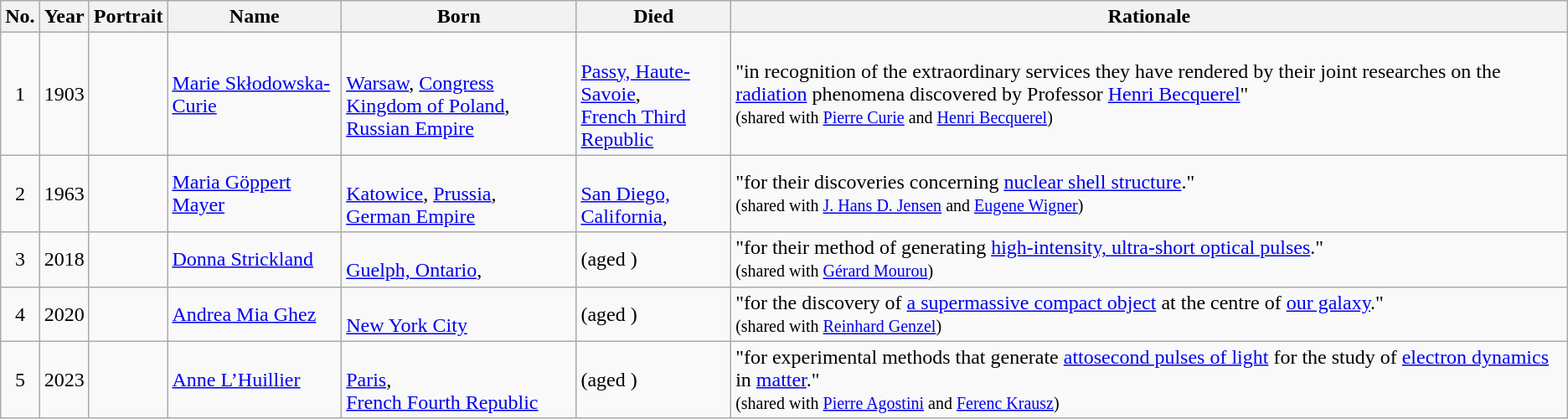<table class="wikitable sortable">
<tr>
<th>No.</th>
<th>Year</th>
<th class="unsortable">Portrait</th>
<th>Name</th>
<th>Born</th>
<th>Died</th>
<th class="unsortable">Rationale</th>
</tr>
<tr>
<td align="center">1</td>
<td align="center">1903</td>
<td></td>
<td><a href='#'>Marie Skłodowska-Curie</a></td>
<td><br><a href='#'>Warsaw</a>, <a href='#'>Congress Kingdom of Poland</a>, <br> <a href='#'>Russian Empire</a></td>
<td><br><a href='#'>Passy, Haute-Savoie</a>, <br> <a href='#'>French Third Republic</a></td>
<td>"in recognition of the extraordinary services they have rendered by their joint researches on the <a href='#'>radiation</a> phenomena discovered by Professor <a href='#'>Henri Becquerel</a>"<br><small>(shared with <a href='#'>Pierre Curie</a> and <a href='#'>Henri Becquerel</a>)</small></td>
</tr>
<tr>
<td align="center">2</td>
<td align="center">1963</td>
<td></td>
<td><a href='#'>Maria Göppert Mayer</a></td>
<td><br><a href='#'>Katowice</a>, <a href='#'>Prussia</a>, <br> <a href='#'>German Empire</a></td>
<td><br><a href='#'>San Diego, California</a>, <br></td>
<td>"for their discoveries concerning <a href='#'>nuclear shell structure</a>."<br><small>(shared with <a href='#'>J. Hans D. Jensen</a> and <a href='#'>Eugene Wigner</a>)</small></td>
</tr>
<tr>
<td align="center">3</td>
<td align="center">2018</td>
<td></td>
<td><a href='#'>Donna Strickland</a></td>
<td><br><a href='#'>Guelph, Ontario</a>, <br></td>
<td>(aged )</td>
<td>"for their method of generating <a href='#'>high-intensity, ultra-short optical pulses</a>."<br><small>(shared with <a href='#'>Gérard Mourou</a>)</small></td>
</tr>
<tr>
<td align="center">4</td>
<td align="center">2020</td>
<td></td>
<td><a href='#'>Andrea Mia Ghez</a></td>
<td><br><a href='#'>New York City</a><br> </td>
<td>(aged )</td>
<td>"for the discovery of <a href='#'>a supermassive compact object</a> at the centre of <a href='#'>our galaxy</a>."<br><small>(shared with <a href='#'>Reinhard Genzel</a>)</small></td>
</tr>
<tr>
<td align="center">5</td>
<td align="center">2023</td>
<td></td>
<td><a href='#'>Anne L’Huillier</a></td>
<td><br><a href='#'>Paris</a>, <br> <a href='#'>French Fourth Republic</a></td>
<td>(aged )</td>
<td>"for experimental methods that generate <a href='#'>attosecond pulses of light</a> for the study of <a href='#'>electron dynamics</a> in <a href='#'>matter</a>."<br><small>(shared with <a href='#'>Pierre Agostini</a> and <a href='#'>Ferenc Krausz</a>)</small></td>
</tr>
</table>
